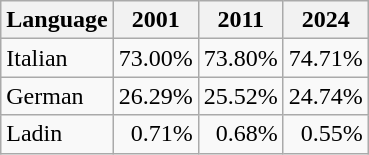<table class="wikitable">
<tr>
<th>Language</th>
<th>2001</th>
<th>2011</th>
<th>2024</th>
</tr>
<tr>
<td>Italian</td>
<td align="right">73.00%</td>
<td align="right">73.80%</td>
<td align="right">74.71%</td>
</tr>
<tr>
<td>German</td>
<td align="right">26.29%</td>
<td align="right">25.52%</td>
<td align="right">24.74%</td>
</tr>
<tr>
<td>Ladin</td>
<td align="right">0.71%</td>
<td align="right">0.68%</td>
<td align="right">0.55%</td>
</tr>
</table>
